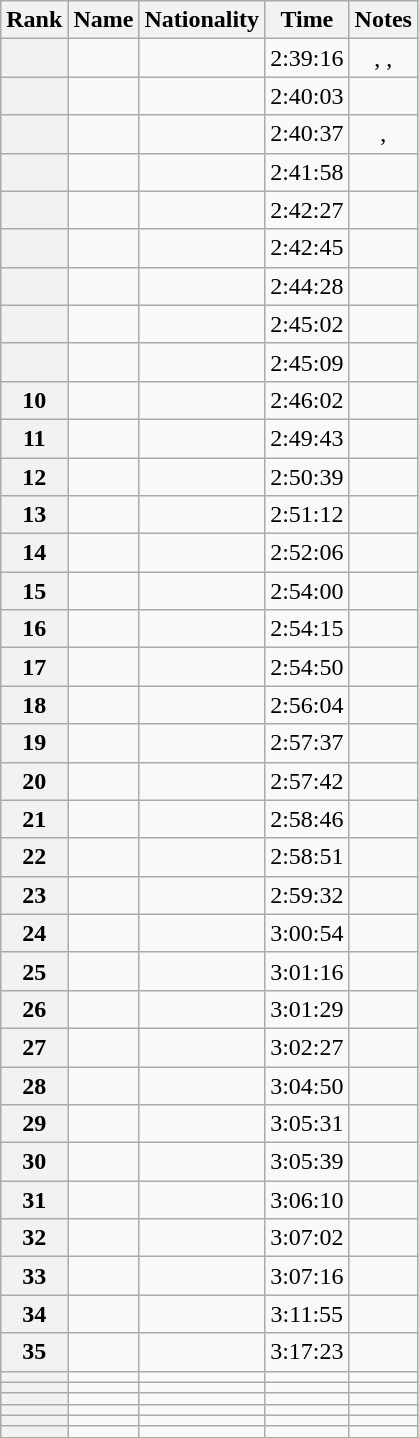<table class="wikitable sortable" style="text-align:center">
<tr>
<th scope="col">Rank</th>
<th scope="col">Name</th>
<th scope="col">Nationality</th>
<th scope="col">Time</th>
<th scope="col">Notes</th>
</tr>
<tr>
<th scope="row"></th>
<td align="left"></td>
<td align="left"></td>
<td>2:39:16</td>
<td>, , </td>
</tr>
<tr>
<th scope="row"></th>
<td align="left"></td>
<td align="left"></td>
<td>2:40:03</td>
<td></td>
</tr>
<tr>
<th scope="row"></th>
<td align="left"></td>
<td align="left"></td>
<td>2:40:37</td>
<td>, </td>
</tr>
<tr>
<th scope="row"></th>
<td align="left"></td>
<td align="left"></td>
<td>2:41:58</td>
<td></td>
</tr>
<tr>
<th scope="row"></th>
<td align="left"></td>
<td align="left"></td>
<td>2:42:27</td>
<td></td>
</tr>
<tr>
<th scope="row"></th>
<td align="left"></td>
<td align="left"></td>
<td>2:42:45</td>
<td></td>
</tr>
<tr>
<th scope="row"></th>
<td align="left"></td>
<td align="left"></td>
<td>2:44:28</td>
<td></td>
</tr>
<tr>
<th scope="row"></th>
<td align="left"></td>
<td align="left"></td>
<td>2:45:02</td>
<td></td>
</tr>
<tr>
<th scope="row"></th>
<td align="left"></td>
<td align="left"></td>
<td>2:45:09</td>
<td></td>
</tr>
<tr>
<th scope="row">10</th>
<td align="left"></td>
<td align="left"></td>
<td>2:46:02</td>
<td></td>
</tr>
<tr>
<th scope="row">11</th>
<td align="left"></td>
<td align="left"></td>
<td>2:49:43</td>
<td></td>
</tr>
<tr>
<th scope="row">12</th>
<td align="left"></td>
<td align="left"></td>
<td>2:50:39</td>
<td></td>
</tr>
<tr>
<th scope="row">13</th>
<td align="left"></td>
<td align="left"></td>
<td>2:51:12</td>
<td></td>
</tr>
<tr>
<th scope="row">14</th>
<td align="left"></td>
<td align="left"></td>
<td>2:52:06</td>
<td></td>
</tr>
<tr>
<th scope="row">15</th>
<td align="left"></td>
<td align="left"></td>
<td>2:54:00</td>
<td></td>
</tr>
<tr>
<th scope="row">16</th>
<td align="left"></td>
<td align="left"></td>
<td>2:54:15</td>
<td></td>
</tr>
<tr>
<th scope="row">17</th>
<td align="left"></td>
<td align="left"></td>
<td>2:54:50</td>
<td></td>
</tr>
<tr>
<th scope="row">18</th>
<td align="left"></td>
<td align="left"></td>
<td>2:56:04</td>
<td></td>
</tr>
<tr>
<th scope="row">19</th>
<td align="left"></td>
<td align="left"></td>
<td>2:57:37</td>
<td></td>
</tr>
<tr>
<th scope="row">20</th>
<td align="left"></td>
<td align="left"></td>
<td>2:57:42</td>
<td></td>
</tr>
<tr>
<th scope="row">21</th>
<td align="left"></td>
<td align="left"></td>
<td>2:58:46</td>
<td></td>
</tr>
<tr>
<th scope="row">22</th>
<td align="left"></td>
<td align="left"></td>
<td>2:58:51</td>
<td></td>
</tr>
<tr>
<th scope="row">23</th>
<td align="left"></td>
<td align="left"></td>
<td>2:59:32</td>
<td></td>
</tr>
<tr>
<th scope="row">24</th>
<td align="left"></td>
<td align="left"></td>
<td>3:00:54</td>
<td></td>
</tr>
<tr>
<th scope="row">25</th>
<td align="left"></td>
<td align="left"></td>
<td>3:01:16</td>
<td></td>
</tr>
<tr>
<th scope="row">26</th>
<td align="left"></td>
<td align="left"></td>
<td>3:01:29</td>
<td></td>
</tr>
<tr>
<th scope="row">27</th>
<td align="left"></td>
<td align="left"></td>
<td>3:02:27</td>
<td></td>
</tr>
<tr>
<th scope="row">28</th>
<td align="left"></td>
<td align="left"></td>
<td>3:04:50</td>
<td></td>
</tr>
<tr>
<th scope="row">29</th>
<td align="left"></td>
<td align="left"></td>
<td>3:05:31</td>
<td></td>
</tr>
<tr>
<th scope="row">30</th>
<td align="left"></td>
<td align="left"></td>
<td>3:05:39</td>
<td></td>
</tr>
<tr>
<th scope="row">31</th>
<td align="left"></td>
<td align="left"></td>
<td>3:06:10</td>
<td></td>
</tr>
<tr>
<th scope="row">32</th>
<td align="left"></td>
<td align="left"></td>
<td>3:07:02</td>
<td></td>
</tr>
<tr>
<th scope="row">33</th>
<td align="left"></td>
<td align="left"></td>
<td>3:07:16</td>
<td></td>
</tr>
<tr>
<th scope="row">34</th>
<td align="left"></td>
<td align="left"></td>
<td>3:11:55</td>
<td></td>
</tr>
<tr>
<th scope="row">35</th>
<td align="left"></td>
<td align="left"></td>
<td>3:17:23</td>
<td></td>
</tr>
<tr>
<th scope="row"></th>
<td align="left"></td>
<td align="left"></td>
<td></td>
<td></td>
</tr>
<tr>
<th scope="row"></th>
<td align="left"></td>
<td align="left"></td>
<td></td>
<td></td>
</tr>
<tr>
<th scope="row"></th>
<td align="left"></td>
<td align="left"></td>
<td></td>
<td></td>
</tr>
<tr>
<th scope="row"></th>
<td align="left"></td>
<td align="left"></td>
<td></td>
<td></td>
</tr>
<tr>
<th scope="row"></th>
<td align="left"></td>
<td align="left"></td>
<td></td>
<td></td>
</tr>
<tr>
<th scope="row"></th>
<td align="left"></td>
<td align="left"></td>
<td></td>
<td></td>
</tr>
</table>
